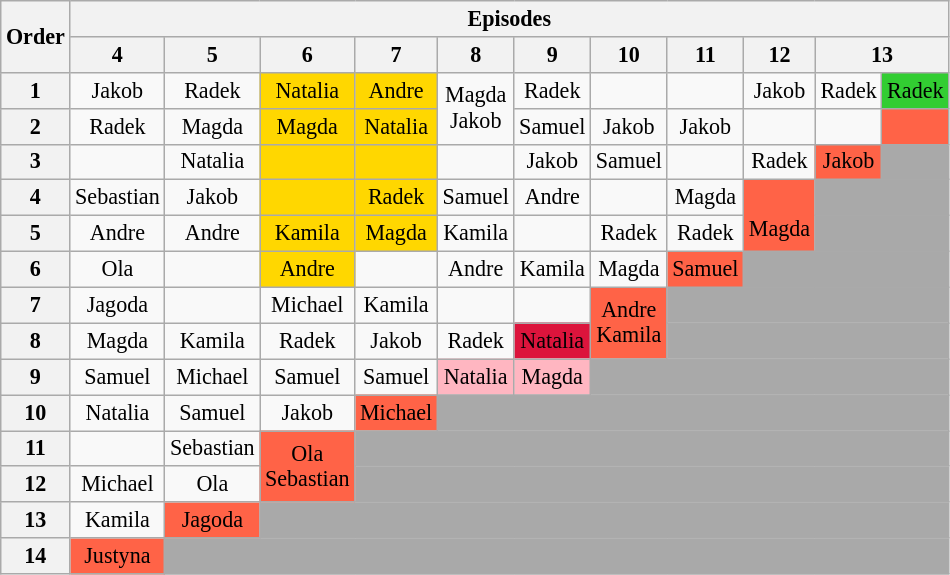<table class="wikitable" style="text-align:center; font-size:92%">
<tr>
<th rowspan=2>Order</th>
<th colspan=14>Episodes</th>
</tr>
<tr>
<th>4</th>
<th>5</th>
<th>6</th>
<th>7</th>
<th>8</th>
<th>9</th>
<th>10</th>
<th>11</th>
<th>12</th>
<th colspan="2">13</th>
</tr>
<tr>
<th>1</th>
<td>Jakob</td>
<td>Radek</td>
<td style="background:gold">Natalia</td>
<td style="background:gold">Andre</td>
<td rowspan="2">Magda<br>Jakob</td>
<td>Radek</td>
<td></td>
<td></td>
<td>Jakob</td>
<td>Radek</td>
<td style="background:limegreen">Radek</td>
</tr>
<tr>
<th>2</th>
<td>Radek</td>
<td>Magda</td>
<td style="background:gold">Magda</td>
<td style="background:gold">Natalia</td>
<td>Samuel</td>
<td>Jakob</td>
<td>Jakob</td>
<td></td>
<td></td>
<td style="background:tomato"></td>
</tr>
<tr>
<th>3</th>
<td></td>
<td>Natalia</td>
<td style="background:gold"></td>
<td style="background:gold"></td>
<td></td>
<td>Jakob</td>
<td>Samuel</td>
<td></td>
<td>Radek</td>
<td style="background:tomato">Jakob</td>
<td style="background:darkgrey;"></td>
</tr>
<tr>
<th>4</th>
<td>Sebastian</td>
<td>Jakob</td>
<td style="background:gold"></td>
<td style="background:gold">Radek</td>
<td>Samuel</td>
<td>Andre</td>
<td></td>
<td>Magda</td>
<td rowspan="2" style="background:tomato"><br>Magda</td>
<td style="background:darkgrey;" colspan="2"></td>
</tr>
<tr>
<th>5</th>
<td>Andre</td>
<td>Andre</td>
<td style="background:gold">Kamila</td>
<td style="background:gold">Magda</td>
<td>Kamila</td>
<td></td>
<td>Radek</td>
<td>Radek</td>
<td style="background:darkgrey;" colspan="3"></td>
</tr>
<tr>
<th>6</th>
<td>Ola</td>
<td></td>
<td style="background:gold">Andre</td>
<td></td>
<td>Andre</td>
<td>Kamila</td>
<td>Magda</td>
<td style="background:tomato">Samuel</td>
<td style="background:darkgrey;" colspan="4"></td>
</tr>
<tr>
<th>7</th>
<td>Jagoda</td>
<td></td>
<td>Michael</td>
<td>Kamila</td>
<td></td>
<td></td>
<td rowspan="2" style="background:tomato">Andre<br>Kamila</td>
<td style="background:darkgrey;" colspan="5"></td>
</tr>
<tr>
<th>8</th>
<td>Magda</td>
<td>Kamila</td>
<td>Radek</td>
<td>Jakob</td>
<td>Radek</td>
<td style="background:crimson;"><span>Natalia</span></td>
<td style="background:darkgrey;" colspan="6"></td>
</tr>
<tr>
<th>9</th>
<td>Samuel</td>
<td>Michael</td>
<td>Samuel</td>
<td>Samuel</td>
<td style="background:lightpink">Natalia</td>
<td style="background:lightpink">Magda</td>
<td style="background:darkgrey;" colspan="7"></td>
</tr>
<tr>
<th>10</th>
<td>Natalia</td>
<td>Samuel</td>
<td>Jakob</td>
<td style="background:tomato">Michael</td>
<td style="background:darkgrey;" colspan="9"></td>
</tr>
<tr>
<th>11</th>
<td></td>
<td>Sebastian</td>
<td rowspan="2" style="background:tomato">Ola<br>Sebastian</td>
<td style="background:darkgrey;" colspan="10"></td>
</tr>
<tr>
<th>12</th>
<td>Michael</td>
<td>Ola</td>
<td style="background:darkgrey;" colspan="10"></td>
</tr>
<tr>
<th>13</th>
<td>Kamila</td>
<td style="background:tomato">Jagoda</td>
<td style="background:darkgrey;" colspan="11"></td>
</tr>
<tr>
<th>14</th>
<td style="background:tomato">Justyna</td>
<td style="background:darkgrey;" colspan="12"></td>
</tr>
</table>
